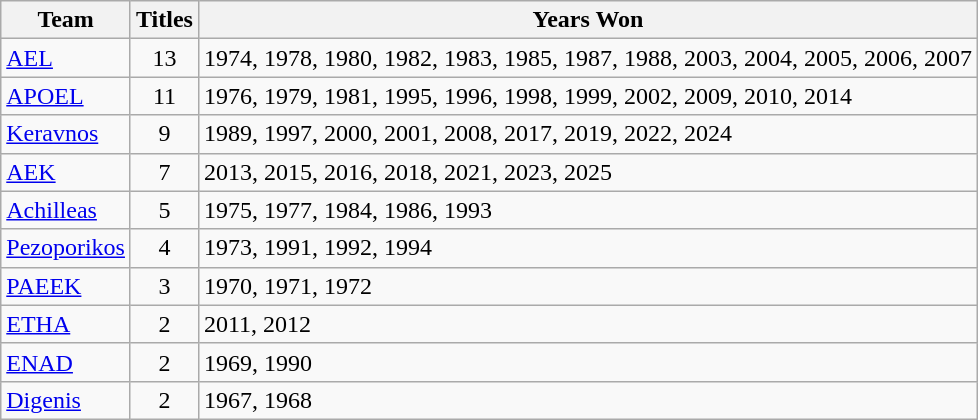<table class="wikitable">
<tr>
<th>Team</th>
<th>Titles</th>
<th>Years Won</th>
</tr>
<tr>
<td><a href='#'>AEL</a></td>
<td align=center>13</td>
<td>1974, 1978, 1980, 1982, 1983, 1985, 1987, 1988, 2003, 2004, 2005, 2006, 2007</td>
</tr>
<tr>
<td><a href='#'>APOEL</a></td>
<td align=center>11</td>
<td>1976, 1979, 1981, 1995, 1996, 1998, 1999, 2002, 2009, 2010, 2014</td>
</tr>
<tr>
<td><a href='#'>Keravnos</a></td>
<td align=center>9</td>
<td>1989, 1997, 2000, 2001, 2008, 2017, 2019, 2022, 2024</td>
</tr>
<tr>
<td><a href='#'>AEK</a></td>
<td align=center>7</td>
<td>2013, 2015, 2016, 2018, 2021, 2023, 2025</td>
</tr>
<tr>
<td><a href='#'>Achilleas</a></td>
<td align=center>5</td>
<td>1975, 1977, 1984, 1986, 1993</td>
</tr>
<tr>
<td><a href='#'>Pezoporikos</a></td>
<td align=center>4</td>
<td>1973, 1991, 1992, 1994</td>
</tr>
<tr>
<td><a href='#'>PAEEK</a></td>
<td align=center>3</td>
<td>1970, 1971, 1972</td>
</tr>
<tr>
<td><a href='#'>ETHA</a></td>
<td align=center>2</td>
<td>2011, 2012</td>
</tr>
<tr>
<td><a href='#'>ENAD</a></td>
<td align=center>2</td>
<td>1969, 1990</td>
</tr>
<tr>
<td><a href='#'>Digenis</a></td>
<td align=center>2</td>
<td>1967, 1968</td>
</tr>
</table>
